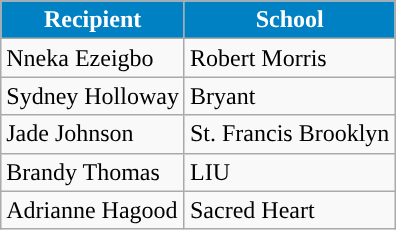<table class="wikitable" border="1">
<tr>
<th align="center" style="background:#0081C4; color:#FFFFFF;">Recipient</th>
<th align="center" style="background:#0081C4; color:#FFFFFF;">School</th>
</tr>
<tr>
<td>Nneka Ezeigbo</td>
<td>Robert Morris</td>
</tr>
<tr>
<td>Sydney Holloway</td>
<td>Bryant</td>
</tr>
<tr>
<td>Jade Johnson</td>
<td>St. Francis Brooklyn</td>
</tr>
<tr>
<td>Brandy Thomas</td>
<td>LIU</td>
</tr>
<tr>
<td>Adrianne Hagood</td>
<td>Sacred Heart</td>
</tr>
</table>
